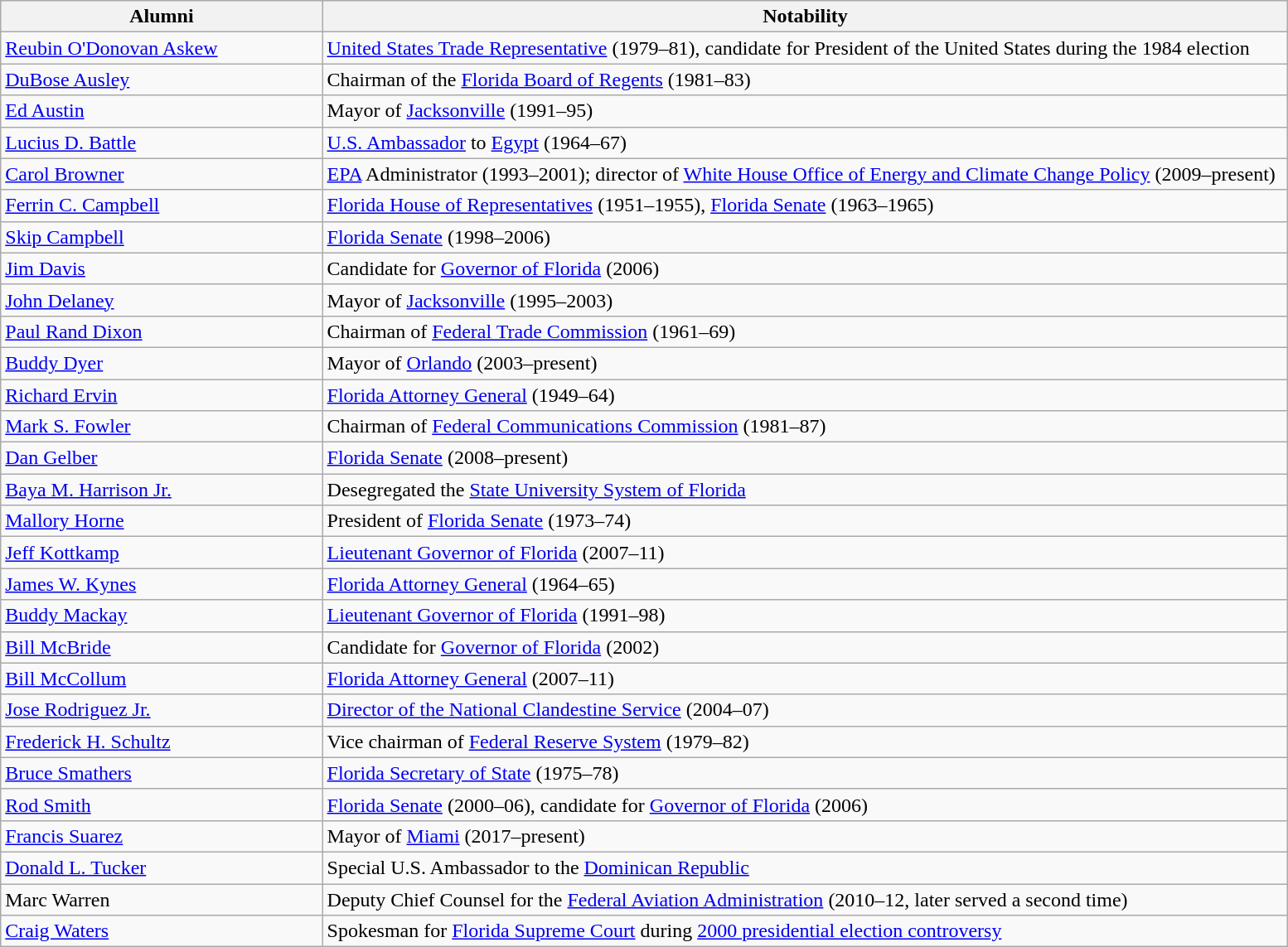<table class="wikitable" style="width:82%">
<tr valign="top">
<th width="25%">Alumni</th>
<th width="75%">Notability</th>
</tr>
<tr valign="top">
<td><a href='#'>Reubin O'Donovan Askew</a></td>
<td><a href='#'>United States Trade Representative</a> (1979–81), candidate for President of the United States during the 1984 election</td>
</tr>
<tr valign="top">
<td><a href='#'>DuBose Ausley</a></td>
<td>Chairman of the <a href='#'>Florida Board of Regents</a> (1981–83)</td>
</tr>
<tr valign="top">
<td><a href='#'>Ed Austin</a></td>
<td>Mayor of <a href='#'>Jacksonville</a> (1991–95)</td>
</tr>
<tr valign="top">
<td><a href='#'>Lucius D. Battle</a></td>
<td><a href='#'>U.S. Ambassador</a> to <a href='#'>Egypt</a> (1964–67)</td>
</tr>
<tr valign="top">
<td><a href='#'>Carol Browner</a></td>
<td><a href='#'>EPA</a> Administrator (1993–2001); director of <a href='#'>White House Office of Energy and Climate Change Policy</a> (2009–present)</td>
</tr>
<tr valign="top">
<td><a href='#'>Ferrin C. Campbell</a></td>
<td><a href='#'>Florida House of Representatives</a> (1951–1955), <a href='#'>Florida Senate</a> (1963–1965)</td>
</tr>
<tr valign="top">
<td><a href='#'>Skip Campbell</a></td>
<td><a href='#'>Florida Senate</a> (1998–2006)</td>
</tr>
<tr valign="top">
<td><a href='#'>Jim Davis</a></td>
<td>Candidate for <a href='#'>Governor of Florida</a> (2006)</td>
</tr>
<tr valign="top">
<td><a href='#'>John Delaney</a></td>
<td>Mayor of <a href='#'>Jacksonville</a> (1995–2003)</td>
</tr>
<tr valign="top">
<td><a href='#'>Paul Rand Dixon</a></td>
<td>Chairman of <a href='#'>Federal Trade Commission</a> (1961–69)</td>
</tr>
<tr valign="top">
<td><a href='#'>Buddy Dyer</a></td>
<td>Mayor of <a href='#'>Orlando</a> (2003–present)</td>
</tr>
<tr valign="top">
<td><a href='#'>Richard Ervin</a></td>
<td><a href='#'>Florida Attorney General</a> (1949–64)</td>
</tr>
<tr valign="top">
<td><a href='#'>Mark S. Fowler</a></td>
<td>Chairman of <a href='#'>Federal Communications Commission</a> (1981–87)</td>
</tr>
<tr valign="top">
<td><a href='#'>Dan Gelber</a></td>
<td><a href='#'>Florida Senate</a> (2008–present)</td>
</tr>
<tr valign="top">
<td><a href='#'>Baya M. Harrison Jr.</a></td>
<td>Desegregated the <a href='#'>State University System of Florida</a></td>
</tr>
<tr valign="top">
<td><a href='#'>Mallory Horne</a></td>
<td>President of <a href='#'>Florida Senate</a> (1973–74)</td>
</tr>
<tr valign="top">
<td><a href='#'>Jeff Kottkamp</a></td>
<td><a href='#'>Lieutenant Governor of Florida</a> (2007–11)</td>
</tr>
<tr valign="top">
<td><a href='#'>James W. Kynes</a></td>
<td><a href='#'>Florida Attorney General</a> (1964–65)</td>
</tr>
<tr valign="top">
<td><a href='#'>Buddy Mackay</a></td>
<td><a href='#'>Lieutenant Governor of Florida</a> (1991–98)</td>
</tr>
<tr valign="top">
<td><a href='#'>Bill McBride</a></td>
<td>Candidate for <a href='#'>Governor of Florida</a> (2002)</td>
</tr>
<tr valign="top">
<td><a href='#'>Bill McCollum</a></td>
<td><a href='#'>Florida Attorney General</a> (2007–11)</td>
</tr>
<tr valign="top">
<td><a href='#'>Jose Rodriguez Jr.</a></td>
<td><a href='#'>Director of the National Clandestine Service</a> (2004–07)</td>
</tr>
<tr valign="top">
<td><a href='#'>Frederick H. Schultz</a></td>
<td>Vice chairman of <a href='#'>Federal Reserve System</a> (1979–82)</td>
</tr>
<tr valign="top">
<td><a href='#'>Bruce Smathers</a></td>
<td><a href='#'>Florida Secretary of State</a> (1975–78)</td>
</tr>
<tr valign="top">
<td><a href='#'>Rod Smith</a></td>
<td><a href='#'>Florida Senate</a> (2000–06), candidate for <a href='#'>Governor of Florida</a> (2006)</td>
</tr>
<tr>
<td><a href='#'>Francis Suarez</a></td>
<td>Mayor of <a href='#'>Miami</a> (2017–present)</td>
</tr>
<tr valign="top">
<td><a href='#'>Donald L. Tucker</a></td>
<td>Special U.S. Ambassador to the <a href='#'>Dominican Republic</a></td>
</tr>
<tr valign="top">
<td>Marc Warren</td>
<td>Deputy Chief Counsel for the <a href='#'>Federal Aviation Administration</a> (2010–12, later served a second time)</td>
</tr>
<tr valign="top">
<td><a href='#'>Craig Waters</a></td>
<td>Spokesman for <a href='#'>Florida Supreme Court</a> during <a href='#'>2000 presidential election controversy</a></td>
</tr>
</table>
